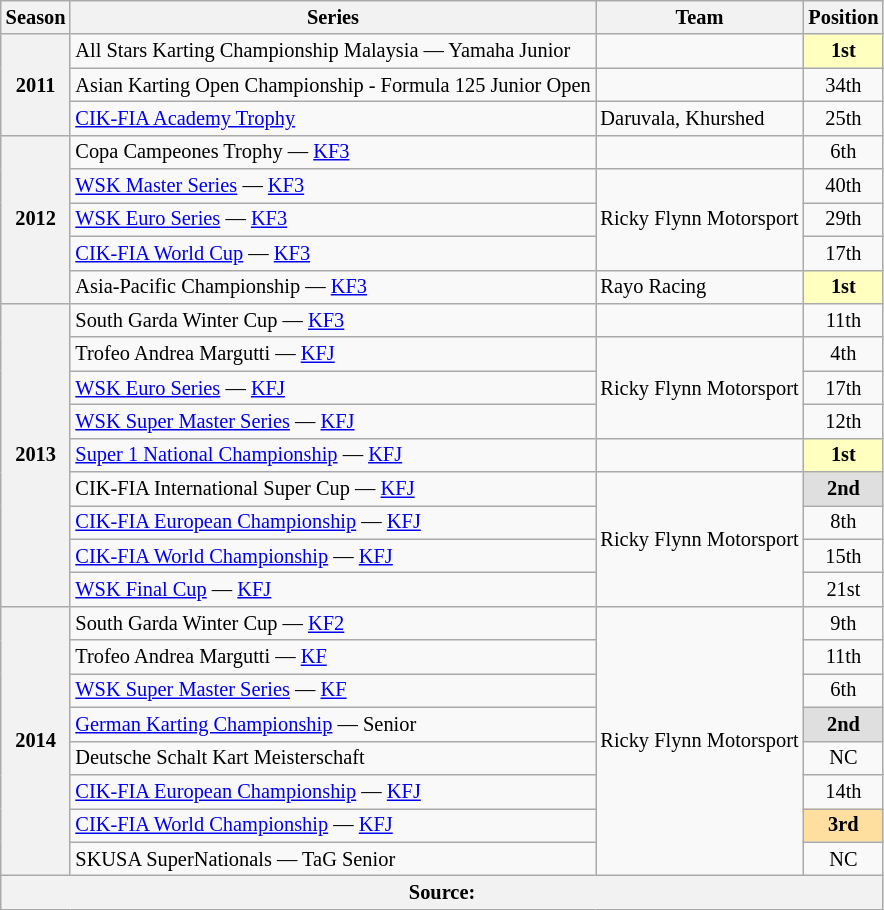<table class="wikitable" style="font-size: 85%; text-align:center">
<tr>
<th>Season</th>
<th>Series</th>
<th>Team</th>
<th>Position</th>
</tr>
<tr>
<th rowspan="3">2011</th>
<td align="left">All Stars Karting Championship Malaysia — Yamaha Junior</td>
<td align="left"></td>
<td style="background:#FFFFBF;"><strong>1st</strong></td>
</tr>
<tr>
<td align="left">Asian Karting Open Championship - Formula 125 Junior Open</td>
<td align="left"></td>
<td>34th</td>
</tr>
<tr>
<td align="left"><a href='#'>CIK-FIA Academy Trophy</a></td>
<td align="left">Daruvala, Khurshed</td>
<td>25th</td>
</tr>
<tr>
<th rowspan="5">2012</th>
<td align="left">Copa Campeones Trophy — <a href='#'>KF3</a></td>
<td align="left"></td>
<td>6th</td>
</tr>
<tr>
<td align="left"><a href='#'>WSK Master Series</a> — <a href='#'>KF3</a></td>
<td rowspan="3" align="left">Ricky Flynn Motorsport</td>
<td>40th</td>
</tr>
<tr>
<td align="left"><a href='#'>WSK Euro Series</a> — <a href='#'>KF3</a></td>
<td>29th</td>
</tr>
<tr>
<td align="left"><a href='#'>CIK-FIA World Cup</a> — <a href='#'>KF3</a></td>
<td>17th</td>
</tr>
<tr>
<td align="left">Asia-Pacific Championship — <a href='#'>KF3</a></td>
<td align="left">Rayo Racing</td>
<td style="background:#FFFFBF;"><strong>1st</strong></td>
</tr>
<tr>
<th rowspan="9">2013</th>
<td align="left">South Garda Winter Cup — <a href='#'>KF3</a></td>
<td align="left"></td>
<td>11th</td>
</tr>
<tr>
<td align="left">Trofeo Andrea Margutti — <a href='#'>KFJ</a></td>
<td rowspan="3" align="left">Ricky Flynn Motorsport</td>
<td>4th</td>
</tr>
<tr>
<td align="left"><a href='#'>WSK Euro Series</a> — <a href='#'>KFJ</a></td>
<td>17th</td>
</tr>
<tr>
<td align="left"><a href='#'>WSK Super Master Series</a> — <a href='#'>KFJ</a></td>
<td>12th</td>
</tr>
<tr>
<td align="left"><a href='#'>Super 1 National Championship</a> — <a href='#'>KFJ</a></td>
<td align="left"></td>
<td style="background:#FFFFBF;"><strong>1st</strong></td>
</tr>
<tr>
<td align="left">CIK-FIA International Super Cup — <a href='#'>KFJ</a></td>
<td rowspan="4" align="left">Ricky Flynn Motorsport</td>
<td style="background:#DFDFDF;"><strong>2nd</strong></td>
</tr>
<tr>
<td align="left"><a href='#'>CIK-FIA European Championship</a> — <a href='#'>KFJ</a></td>
<td>8th</td>
</tr>
<tr>
<td align="left"><a href='#'>CIK-FIA World Championship</a> — <a href='#'>KFJ</a></td>
<td>15th</td>
</tr>
<tr>
<td align="left"><a href='#'>WSK Final Cup</a> — <a href='#'>KFJ</a></td>
<td>21st</td>
</tr>
<tr>
<th rowspan="8">2014</th>
<td align="left">South Garda Winter Cup — <a href='#'>KF2</a></td>
<td rowspan="8" align="left">Ricky Flynn Motorsport</td>
<td>9th</td>
</tr>
<tr>
<td align="left">Trofeo Andrea Margutti — <a href='#'>KF</a></td>
<td>11th</td>
</tr>
<tr>
<td align="left"><a href='#'>WSK Super Master Series</a> — <a href='#'>KF</a></td>
<td>6th</td>
</tr>
<tr>
<td align="left"><a href='#'>German Karting Championship</a> — Senior</td>
<td style="background:#DFDFDF;"><strong>2nd</strong></td>
</tr>
<tr>
<td align="left">Deutsche Schalt Kart Meisterschaft</td>
<td>NC</td>
</tr>
<tr>
<td align="left"><a href='#'>CIK-FIA European Championship</a> — <a href='#'>KFJ</a></td>
<td>14th</td>
</tr>
<tr>
<td align="left"><a href='#'>CIK-FIA World Championship</a> — <a href='#'>KFJ</a></td>
<td style="background:#FFDF9F;"><strong>3rd</strong></td>
</tr>
<tr>
<td align="left">SKUSA SuperNationals — TaG Senior</td>
<td>NC</td>
</tr>
<tr>
<th colspan="4">Source:</th>
</tr>
</table>
